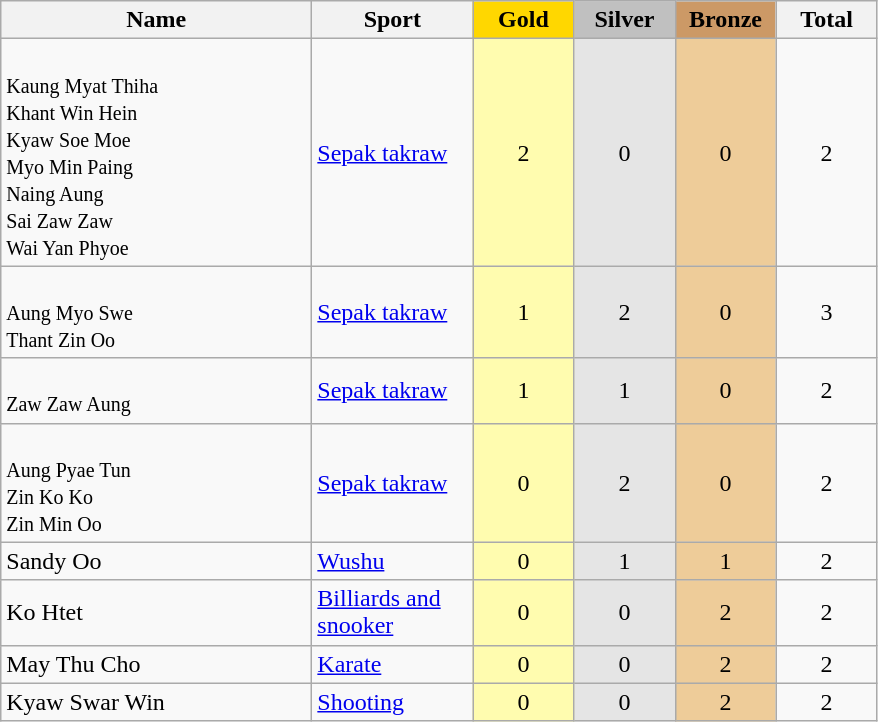<table class="wikitable sortable" style="font-size:100%; text-align:center;">
<tr>
<th width=200>Name</th>
<th width=100>Sport</th>
<td bgcolor=gold width=60><strong>Gold</strong></td>
<td bgcolor=silver width=60><strong>Silver</strong></td>
<td bgcolor=#cc9966 width=60><strong>Bronze</strong></td>
<th width=60>Total</th>
</tr>
<tr>
<td align=left> <small><br>Kaung Myat Thiha<br>Khant Win Hein<br>Kyaw Soe Moe<br>Myo Min Paing<br>Naing Aung<br>Sai Zaw Zaw<br>Wai Yan Phyoe</small></td>
<td align=left><a href='#'>Sepak takraw</a></td>
<td bgcolor=#fffcaf>2</td>
<td bgcolor=#e5e5e5>0</td>
<td bgcolor=#eecc99>0</td>
<td>2</td>
</tr>
<tr>
<td align=left> <small><br>Aung Myo Swe<br>Thant Zin Oo</small></td>
<td align=left><a href='#'>Sepak takraw</a></td>
<td bgcolor=#fffcaf>1</td>
<td bgcolor=#e5e5e5>2</td>
<td bgcolor=#eecc99>0</td>
<td>3</td>
</tr>
<tr>
<td align=left> <small><br>Zaw Zaw Aung</small></td>
<td align=left><a href='#'>Sepak takraw</a></td>
<td bgcolor=#fffcaf>1</td>
<td bgcolor=#e5e5e5>1</td>
<td bgcolor=#eecc99>0</td>
<td>2</td>
</tr>
<tr>
<td align=left> <small><br>Aung Pyae Tun<br>Zin Ko Ko<br>Zin Min Oo</small></td>
<td align=left><a href='#'>Sepak takraw</a></td>
<td bgcolor=#fffcaf>0</td>
<td bgcolor=#e5e5e5>2</td>
<td bgcolor=#eecc99>0</td>
<td>2</td>
</tr>
<tr>
<td align=left>Sandy Oo</td>
<td align=left><a href='#'>Wushu</a></td>
<td bgcolor=#fffcaf>0</td>
<td bgcolor=#e5e5e5>1</td>
<td bgcolor=#eecc99>1</td>
<td>2</td>
</tr>
<tr>
<td align=left>Ko Htet</td>
<td align=left><a href='#'>Billiards and snooker</a></td>
<td bgcolor=#fffcaf>0</td>
<td bgcolor=#e5e5e5>0</td>
<td bgcolor=#eecc99>2</td>
<td>2</td>
</tr>
<tr>
<td align=left>May Thu Cho</td>
<td align=left><a href='#'>Karate</a></td>
<td bgcolor=#fffcaf>0</td>
<td bgcolor=#e5e5e5>0</td>
<td bgcolor=#eecc99>2</td>
<td>2</td>
</tr>
<tr>
<td align=left>Kyaw Swar Win</td>
<td align=left><a href='#'>Shooting</a></td>
<td bgcolor=#fffcaf>0</td>
<td bgcolor=#e5e5e5>0</td>
<td bgcolor=#eecc99>2</td>
<td>2</td>
</tr>
</table>
